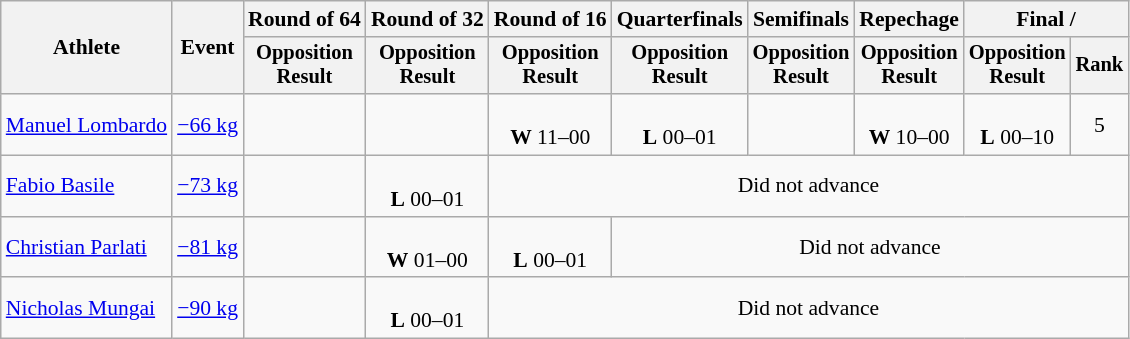<table class="wikitable" style="font-size:90%">
<tr>
<th rowspan="2">Athlete</th>
<th rowspan="2">Event</th>
<th>Round of 64</th>
<th>Round of 32</th>
<th>Round of 16</th>
<th>Quarterfinals</th>
<th>Semifinals</th>
<th>Repechage</th>
<th colspan=2>Final / </th>
</tr>
<tr style="font-size:95%">
<th>Opposition<br>Result</th>
<th>Opposition<br>Result</th>
<th>Opposition<br>Result</th>
<th>Opposition<br>Result</th>
<th>Opposition<br>Result</th>
<th>Opposition<br>Result</th>
<th>Opposition<br>Result</th>
<th>Rank</th>
</tr>
<tr align=center>
<td align=left><a href='#'>Manuel Lombardo</a></td>
<td align=left><a href='#'>−66 kg</a></td>
<td></td>
<td></td>
<td><br><strong>W</strong> 11–00</td>
<td><br><strong>L</strong> 00–01</td>
<td></td>
<td><br><strong>W</strong> 10–00</td>
<td><br><strong>L</strong> 00–10</td>
<td>5</td>
</tr>
<tr align=center>
<td align=left><a href='#'>Fabio Basile</a></td>
<td align=left><a href='#'>−73 kg</a></td>
<td></td>
<td><br><strong>L</strong> 00–01</td>
<td colspan=6>Did not advance</td>
</tr>
<tr align=center>
<td align=left><a href='#'>Christian Parlati</a></td>
<td align=left><a href='#'>−81 kg</a></td>
<td></td>
<td><br><strong>W</strong> 01–00</td>
<td><br><strong>L</strong> 00–01</td>
<td colspan=5>Did not advance</td>
</tr>
<tr align=center>
<td align=left><a href='#'>Nicholas Mungai</a></td>
<td align=left><a href='#'>−90 kg</a></td>
<td></td>
<td><br><strong>L</strong> 00–01</td>
<td colspan=6>Did not advance</td>
</tr>
</table>
